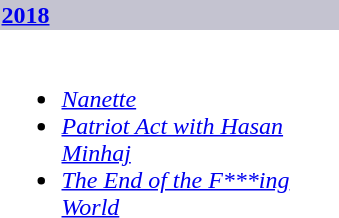<table class="collapsible collapsed">
<tr>
<th style="width:14em; background:#C4C3D0; text-align:left"><a href='#'>2018</a></th>
</tr>
<tr>
<td colspan=2><br><ul><li><em><a href='#'>Nanette</a></em></li><li><em><a href='#'>Patriot Act with Hasan Minhaj</a></em></li><li><em><a href='#'>The End of the F***ing World</a></em></li></ul></td>
</tr>
</table>
